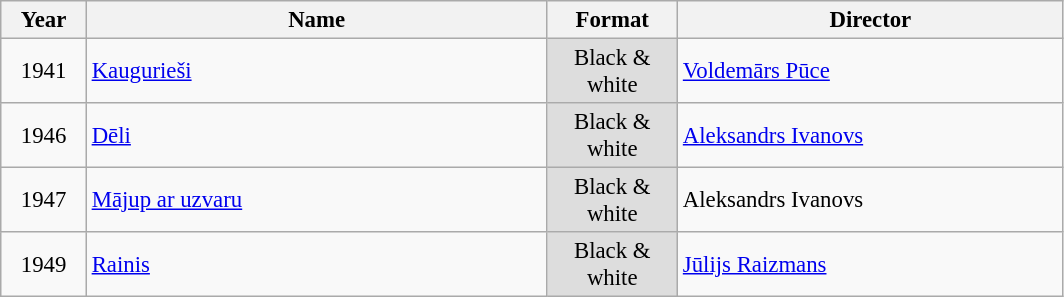<table class="wikitable" style="font-size:95%;">
<tr>
<th width="50">Year</th>
<th width="300">Name</th>
<th width="80">Format</th>
<th width="250">Director</th>
</tr>
<tr>
<td align="center">1941</td>
<td><a href='#'>Kaugurieši</a></td>
<td align="center" style="background: #DDDDDD;">Black & white</td>
<td><a href='#'>Voldemārs Pūce</a></td>
</tr>
<tr>
<td align="center">1946</td>
<td><a href='#'>Dēli</a></td>
<td align="center" style="background: #DDDDDD;">Black & white</td>
<td><a href='#'>Aleksandrs Ivanovs</a></td>
</tr>
<tr>
<td align="center">1947</td>
<td><a href='#'>Mājup ar uzvaru</a></td>
<td align="center" style="background: #DDDDDD;">Black & white</td>
<td>Aleksandrs Ivanovs</td>
</tr>
<tr>
<td align="center">1949</td>
<td><a href='#'>Rainis</a></td>
<td align="center" style="background: #DDDDDD;">Black & white</td>
<td><a href='#'>Jūlijs Raizmans</a></td>
</tr>
</table>
